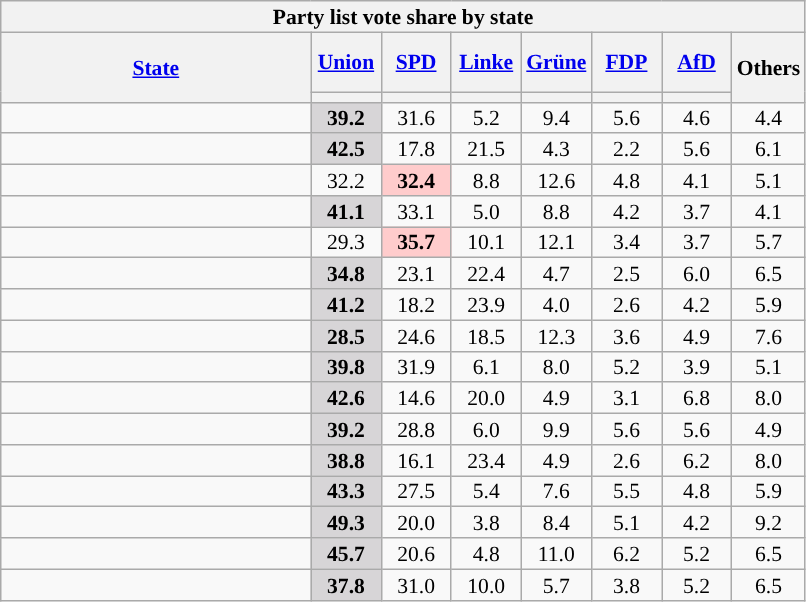<table class="wikitable sortable" style="text-align:center;font-size:90%;line-height:14px">
<tr>
<th colspan=8>Party list vote share by state</th>
</tr>
<tr style="height:40px;">
<th class="wikitable sortable" style="width:200px;" rowspan="2"><a href='#'>State</a></th>
<th class="wikitable sortable" style="width:40px;"><a href='#'>Union</a></th>
<th class="wikitable sortable" style="width:40px;"><a href='#'>SPD</a></th>
<th class="wikitable sortable" style="width:40px;"><a href='#'>Linke</a></th>
<th class="wikitable sortable" style="width:40px;"><a href='#'>Grüne</a></th>
<th class="wikitable sortable" style="width:40px;"><a href='#'>FDP</a></th>
<th class="wikitable sortable" style="width:40px;"><a href='#'>AfD</a></th>
<th class="wikitable sortable" style="width:40px;" rowspan="2">Others</th>
</tr>
<tr>
<th class="wikitable sortable" style="background:"></th>
<th class="wikitable sortable" style="background:"></th>
<th class="wikitable sortable" style="background:"></th>
<th class="wikitable sortable" style="background:"></th>
<th class="wikitable sortable" style="background:"></th>
<th class="wikitable sortable" style="background:"></th>
</tr>
<tr>
<td align="left"></td>
<td style="background:#D7D5D7;"><strong>39.2</strong></td>
<td>31.6</td>
<td>5.2</td>
<td>9.4</td>
<td>5.6</td>
<td>4.6</td>
<td>4.4</td>
</tr>
<tr>
<td align="left"></td>
<td style="background:#D7D5D7;"><strong>42.5</strong></td>
<td>17.8</td>
<td>21.5</td>
<td>4.3</td>
<td>2.2</td>
<td>5.6</td>
<td>6.1</td>
</tr>
<tr>
<td align="left"></td>
<td>32.2</td>
<td style="background:#FFCCCC"><strong>32.4</strong></td>
<td>8.8</td>
<td>12.6</td>
<td>4.8</td>
<td>4.1</td>
<td>5.1</td>
</tr>
<tr>
<td align="left"></td>
<td style="background:#D7D5D7;"><strong>41.1</strong></td>
<td>33.1</td>
<td>5.0</td>
<td>8.8</td>
<td>4.2</td>
<td>3.7</td>
<td>4.1</td>
</tr>
<tr>
<td align="left"></td>
<td>29.3</td>
<td style="background:#FFCCCC"><strong>35.7</strong></td>
<td>10.1</td>
<td>12.1</td>
<td>3.4</td>
<td>3.7</td>
<td>5.7</td>
</tr>
<tr>
<td align="left"></td>
<td style="background:#D7D5D7;"><strong>34.8</strong></td>
<td>23.1</td>
<td>22.4</td>
<td>4.7</td>
<td>2.5</td>
<td>6.0</td>
<td>6.5</td>
</tr>
<tr>
<td align="left"></td>
<td style="background:#D7D5D7;"><strong>41.2</strong></td>
<td>18.2</td>
<td>23.9</td>
<td>4.0</td>
<td>2.6</td>
<td>4.2</td>
<td>5.9</td>
</tr>
<tr>
<td align="left"></td>
<td style="background:#D7D5D7;"><strong>28.5</strong></td>
<td>24.6</td>
<td>18.5</td>
<td>12.3</td>
<td>3.6</td>
<td>4.9</td>
<td>7.6</td>
</tr>
<tr>
<td align="left"></td>
<td style="background:#D7D5D7;"><strong>39.8</strong></td>
<td>31.9</td>
<td>6.1</td>
<td>8.0</td>
<td>5.2</td>
<td>3.9</td>
<td>5.1</td>
</tr>
<tr>
<td align="left"></td>
<td style="background:#D7D5D7;"><strong>42.6</strong></td>
<td>14.6</td>
<td>20.0</td>
<td>4.9</td>
<td>3.1</td>
<td>6.8</td>
<td>8.0</td>
</tr>
<tr>
<td align="left"></td>
<td style="background:#D7D5D7;"><strong>39.2</strong></td>
<td>28.8</td>
<td>6.0</td>
<td>9.9</td>
<td>5.6</td>
<td>5.6</td>
<td>4.9</td>
</tr>
<tr>
<td align="left"></td>
<td style="background:#D7D5D7;"><strong>38.8</strong></td>
<td>16.1</td>
<td>23.4</td>
<td>4.9</td>
<td>2.6</td>
<td>6.2</td>
<td>8.0</td>
</tr>
<tr>
<td align="left"></td>
<td style="background:#D7D5D7;"><strong>43.3</strong></td>
<td>27.5</td>
<td>5.4</td>
<td>7.6</td>
<td>5.5</td>
<td>4.8</td>
<td>5.9</td>
</tr>
<tr>
<td align="left"></td>
<td style="background:#D7D5D7;"><strong>49.3</strong></td>
<td>20.0</td>
<td>3.8</td>
<td>8.4</td>
<td>5.1</td>
<td>4.2</td>
<td>9.2</td>
</tr>
<tr>
<td align="left"></td>
<td style="background:#D7D5D7;"><strong>45.7</strong></td>
<td>20.6</td>
<td>4.8</td>
<td>11.0</td>
<td>6.2</td>
<td>5.2</td>
<td>6.5</td>
</tr>
<tr>
<td align="left"></td>
<td style="background:#D7D5D7;"><strong>37.8</strong></td>
<td>31.0</td>
<td>10.0</td>
<td>5.7</td>
<td>3.8</td>
<td>5.2</td>
<td>6.5</td>
</tr>
</table>
